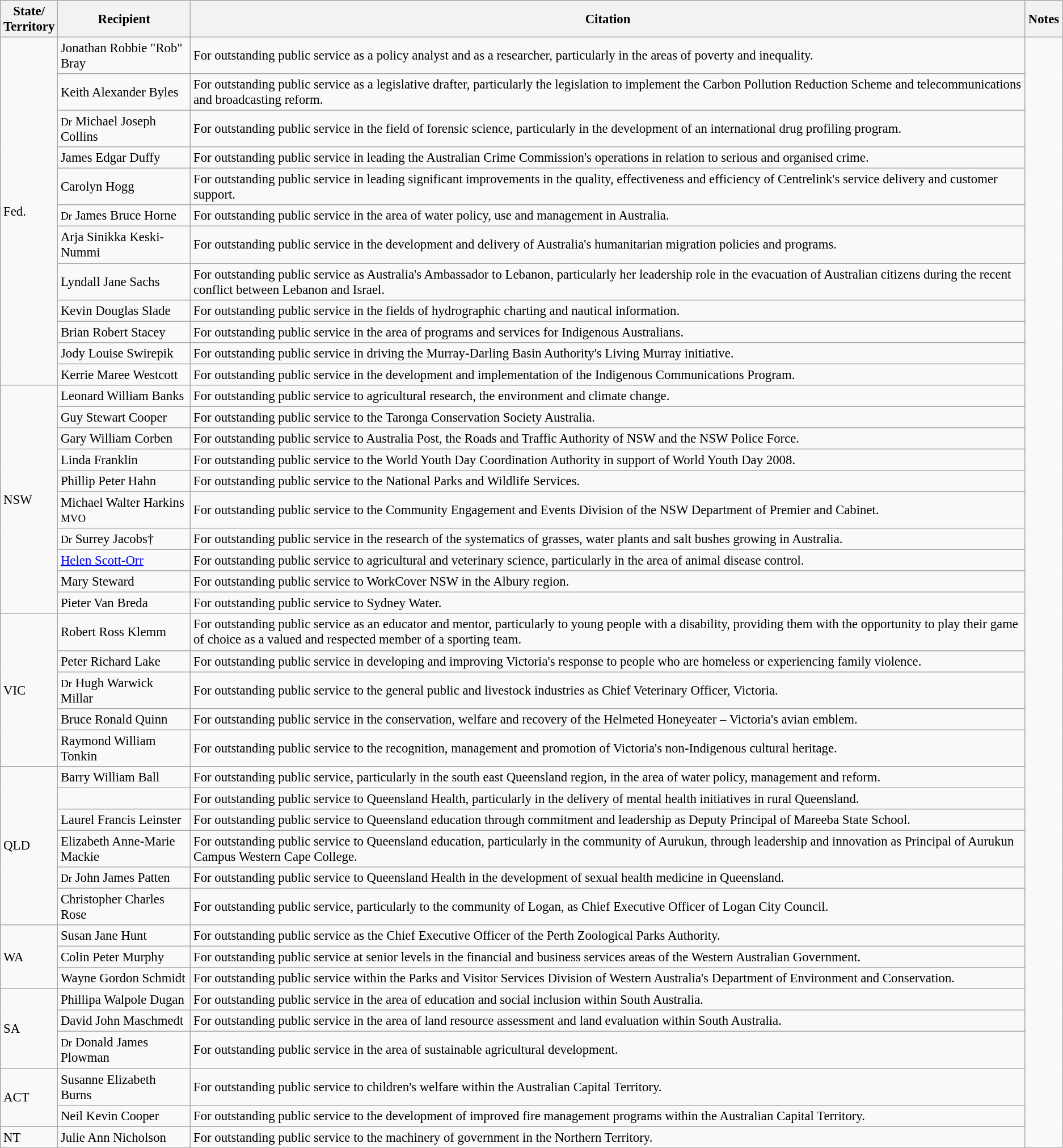<table class="wikitable" style="font-size:95%;">
<tr>
<th>State/<br>Territory</th>
<th>Recipient</th>
<th>Citation</th>
<th>Notes</th>
</tr>
<tr>
<td rowspan=12>Fed.</td>
<td>Jonathan Robbie "Rob" Bray</td>
<td>For outstanding public service as a policy analyst and as a researcher, particularly in the areas of poverty and inequality.</td>
<td rowspan=50></td>
</tr>
<tr>
<td>Keith Alexander Byles</td>
<td>For outstanding public service as a legislative drafter, particularly the legislation to implement the Carbon Pollution Reduction Scheme and telecommunications and broadcasting reform.</td>
</tr>
<tr>
<td><small>Dr</small> Michael Joseph Collins</td>
<td>For outstanding public service in the field of forensic science, particularly in the development of an international drug profiling program.</td>
</tr>
<tr>
<td>James Edgar Duffy</td>
<td>For outstanding public service in leading the Australian Crime Commission's operations in relation to serious and organised crime.</td>
</tr>
<tr>
<td>Carolyn Hogg</td>
<td>For outstanding public service in leading significant improvements in the quality, effectiveness and efficiency of Centrelink's service delivery and customer support.</td>
</tr>
<tr>
<td><small>Dr</small> James Bruce Horne</td>
<td>For outstanding public service in the area of water policy, use and management in Australia.</td>
</tr>
<tr>
<td>Arja Sinikka Keski-Nummi</td>
<td>For outstanding public service in the development and delivery of Australia's humanitarian migration policies and programs.</td>
</tr>
<tr>
<td>Lyndall Jane Sachs</td>
<td>For outstanding public service as Australia's Ambassador to Lebanon, particularly her leadership role in the evacuation of Australian citizens during the recent conflict between Lebanon and Israel.</td>
</tr>
<tr>
<td>Kevin Douglas Slade</td>
<td>For outstanding public service in the fields of hydrographic charting and nautical information.</td>
</tr>
<tr>
<td>Brian Robert Stacey</td>
<td>For outstanding public service in the area of programs and services for Indigenous Australians.</td>
</tr>
<tr>
<td>Jody Louise Swirepik</td>
<td>For outstanding public service in driving the Murray-Darling Basin Authority's Living Murray initiative.</td>
</tr>
<tr>
<td>Kerrie Maree Westcott</td>
<td>For outstanding public service in the development and implementation of the Indigenous Communications Program.</td>
</tr>
<tr>
<td rowspan=10>NSW</td>
<td>Leonard William Banks</td>
<td>For outstanding public service to agricultural research, the environment and climate change.</td>
</tr>
<tr>
<td>Guy Stewart Cooper</td>
<td>For outstanding public service to the Taronga Conservation Society Australia.</td>
</tr>
<tr>
<td>Gary William Corben</td>
<td>For outstanding public service to Australia Post, the Roads and Traffic Authority of NSW and the NSW Police Force.</td>
</tr>
<tr>
<td>Linda Franklin</td>
<td>For outstanding public service to the World Youth Day Coordination Authority in support of World Youth Day 2008.</td>
</tr>
<tr>
<td>Phillip Peter Hahn</td>
<td>For outstanding public service to the National Parks and Wildlife Services.</td>
</tr>
<tr>
<td>Michael Walter Harkins <small>MVO</small></td>
<td>For outstanding public service to the Community Engagement and Events Division of the NSW Department of Premier and Cabinet.</td>
</tr>
<tr>
<td><small>Dr</small> Surrey Jacobs†</td>
<td>For outstanding public service in the research of the systematics of grasses, water plants and salt bushes growing in Australia.</td>
</tr>
<tr>
<td><a href='#'>Helen Scott-Orr</a></td>
<td>For outstanding public service to agricultural and veterinary science, particularly in the area of animal disease control.</td>
</tr>
<tr>
<td>Mary Steward</td>
<td>For outstanding public service to WorkCover NSW in the Albury region.</td>
</tr>
<tr>
<td>Pieter Van Breda</td>
<td>For outstanding public service to Sydney Water.</td>
</tr>
<tr>
<td rowspan=5>VIC</td>
<td>Robert Ross Klemm</td>
<td>For outstanding public service as an educator and mentor, particularly to young people with a disability, providing them with the opportunity to play their game of choice as a valued and respected member of a sporting team.</td>
</tr>
<tr>
<td>Peter Richard Lake</td>
<td>For outstanding public service in developing and improving Victoria's response to people who are homeless or experiencing family violence.</td>
</tr>
<tr>
<td><small>Dr</small> Hugh Warwick Millar</td>
<td>For outstanding public service to the general public and livestock industries as Chief Veterinary Officer, Victoria.</td>
</tr>
<tr>
<td>Bruce Ronald Quinn</td>
<td>For outstanding public service in the conservation, welfare and recovery of the Helmeted Honeyeater – Victoria's avian emblem.</td>
</tr>
<tr>
<td>Raymond William Tonkin</td>
<td>For outstanding public service to the recognition, management and promotion of Victoria's non-Indigenous cultural heritage.</td>
</tr>
<tr>
<td rowspan=6>QLD</td>
<td>Barry William Ball</td>
<td>For outstanding public service, particularly in the south east Queensland region, in the area of water policy, management and reform.</td>
</tr>
<tr>
<td></td>
<td>For outstanding public service to Queensland Health, particularly in the delivery of mental health initiatives in rural Queensland.</td>
</tr>
<tr>
<td>Laurel Francis Leinster</td>
<td>For outstanding public service to Queensland education through commitment and leadership as Deputy Principal of Mareeba State School.</td>
</tr>
<tr>
<td>Elizabeth Anne-Marie Mackie</td>
<td>For outstanding public service to Queensland education, particularly in the community of Aurukun, through leadership and innovation as Principal of Aurukun Campus Western Cape College.</td>
</tr>
<tr>
<td><small>Dr</small> John James Patten</td>
<td>For outstanding public service to Queensland Health in the development of sexual health medicine in Queensland.</td>
</tr>
<tr>
<td>Christopher Charles Rose</td>
<td>For outstanding public service, particularly to the community of Logan, as Chief Executive Officer of Logan City Council.</td>
</tr>
<tr>
<td rowspan=3>WA</td>
<td>Susan Jane Hunt</td>
<td>For outstanding public service as the Chief Executive Officer of the Perth Zoological Parks Authority.</td>
</tr>
<tr>
<td>Colin Peter Murphy</td>
<td>For outstanding public service at senior levels in the financial and business services areas of the Western Australian Government.</td>
</tr>
<tr>
<td>Wayne Gordon Schmidt</td>
<td>For outstanding public service within the Parks and Visitor Services Division of Western Australia's Department of Environment and Conservation.</td>
</tr>
<tr>
<td rowspan=3>SA</td>
<td>Phillipa Walpole Dugan</td>
<td>For outstanding public service in the area of education and social inclusion within South Australia.</td>
</tr>
<tr>
<td>David John Maschmedt</td>
<td>For outstanding public service in the area of land resource assessment and land evaluation within South Australia.</td>
</tr>
<tr>
<td><small>Dr</small> Donald James Plowman</td>
<td>For outstanding public service in the area of sustainable agricultural development.</td>
</tr>
<tr>
<td rowspan=2>ACT</td>
<td>Susanne Elizabeth Burns</td>
<td>For outstanding public service to children's welfare within the Australian Capital Territory.</td>
</tr>
<tr>
<td>Neil Kevin Cooper</td>
<td>For outstanding public service to the development of improved fire management programs within the Australian Capital Territory.</td>
</tr>
<tr>
<td>NT</td>
<td>Julie Ann Nicholson</td>
<td>For outstanding public service to the machinery of government in the Northern Territory.</td>
</tr>
</table>
